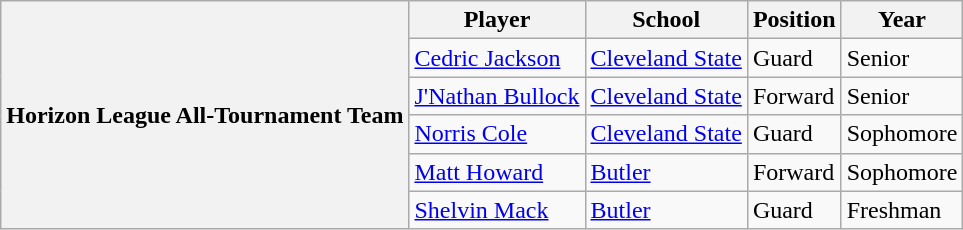<table class="wikitable" border="1">
<tr>
<th rowspan=6 valign=middle>Horizon League All-Tournament Team</th>
<th>Player</th>
<th>School</th>
<th>Position</th>
<th>Year</th>
</tr>
<tr>
<td><a href='#'>Cedric Jackson</a></td>
<td><a href='#'>Cleveland State</a></td>
<td>Guard</td>
<td>Senior</td>
</tr>
<tr>
<td><a href='#'>J'Nathan Bullock</a></td>
<td><a href='#'>Cleveland State</a></td>
<td>Forward</td>
<td>Senior</td>
</tr>
<tr>
<td><a href='#'>Norris Cole</a></td>
<td><a href='#'>Cleveland State</a></td>
<td>Guard</td>
<td>Sophomore</td>
</tr>
<tr>
<td><a href='#'>Matt Howard</a></td>
<td><a href='#'>Butler</a></td>
<td>Forward</td>
<td>Sophomore</td>
</tr>
<tr>
<td><a href='#'>Shelvin Mack</a></td>
<td><a href='#'>Butler</a></td>
<td>Guard</td>
<td>Freshman</td>
</tr>
</table>
